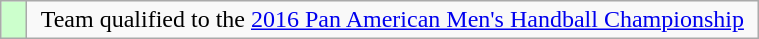<table class="wikitable" style="text-align: center;">
<tr>
<td width=10px bgcolor=#ccffcc></td>
<td width=480px>Team qualified to the <a href='#'>2016 Pan American Men's Handball Championship</a></td>
</tr>
</table>
